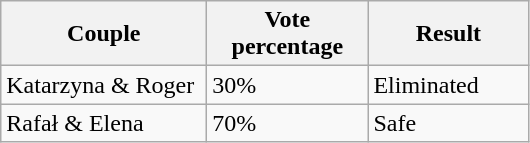<table class="wikitable">
<tr>
<th style="width:130px;">Couple</th>
<th style="width:100px;">Vote percentage</th>
<th style="width:100px;">Result</th>
</tr>
<tr>
<td>Katarzyna & Roger</td>
<td>30%</td>
<td>Eliminated</td>
</tr>
<tr>
<td>Rafał & Elena</td>
<td>70%</td>
<td>Safe</td>
</tr>
</table>
